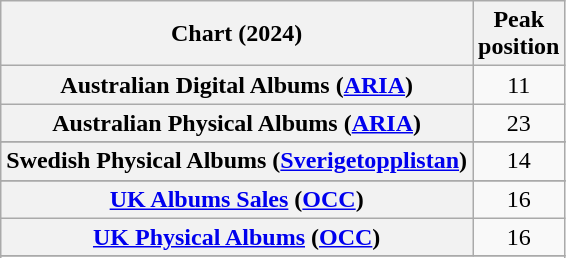<table class="wikitable sortable plainrowheaders" style="text-align:center">
<tr>
<th scope="col">Chart (2024)</th>
<th scope="col">Peak<br>position</th>
</tr>
<tr>
<th scope="row">Australian Digital Albums (<a href='#'>ARIA</a>)</th>
<td>11</td>
</tr>
<tr>
<th scope="row">Australian Physical Albums (<a href='#'>ARIA</a>)</th>
<td>23</td>
</tr>
<tr>
</tr>
<tr>
</tr>
<tr>
</tr>
<tr>
<th scope="row">Swedish Physical Albums (<a href='#'>Sverigetopplistan</a>)</th>
<td>14</td>
</tr>
<tr>
</tr>
<tr>
<th scope="row"><a href='#'>UK Albums Sales</a> (<a href='#'>OCC</a>)</th>
<td>16</td>
</tr>
<tr>
<th scope="row"><a href='#'>UK Physical Albums</a> (<a href='#'>OCC</a>)</th>
<td>16</td>
</tr>
<tr>
</tr>
<tr>
</tr>
<tr>
</tr>
</table>
